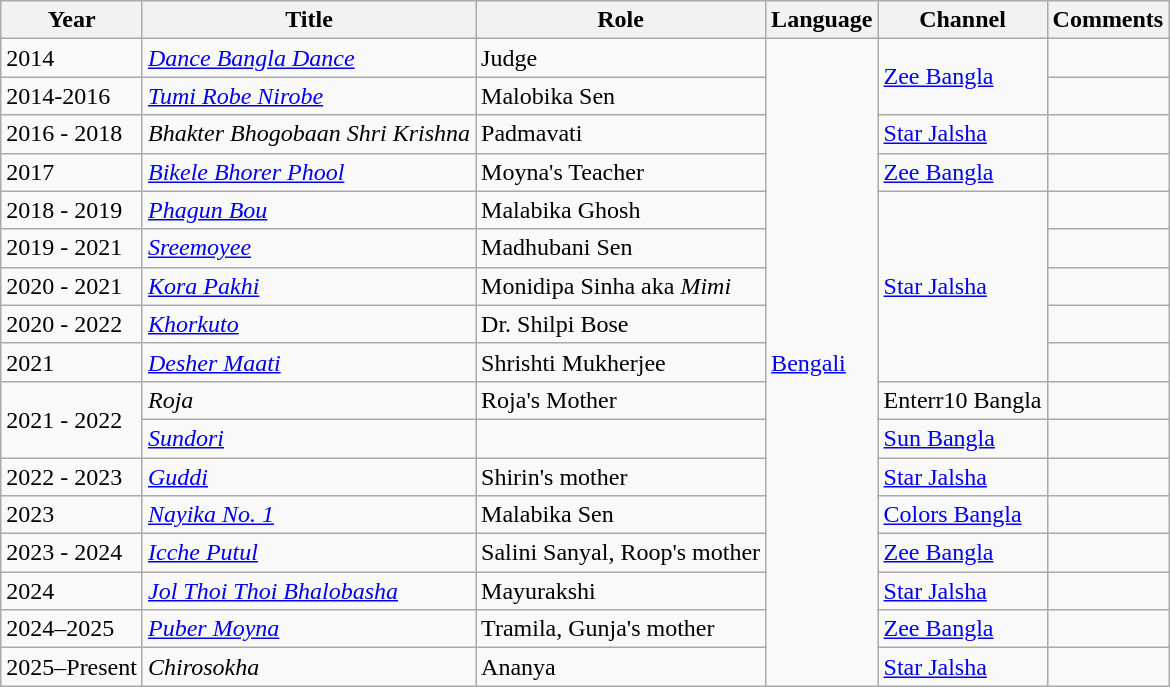<table class="wikitable">
<tr>
<th>Year</th>
<th>Title</th>
<th>Role</th>
<th>Language</th>
<th>Channel</th>
<th>Comments</th>
</tr>
<tr>
<td>2014</td>
<td><em><a href='#'>Dance Bangla Dance</a></em></td>
<td>Judge</td>
<td rowspan="17"><a href='#'>Bengali</a></td>
<td rowspan="2"><a href='#'>Zee Bangla</a></td>
<td></td>
</tr>
<tr>
<td>2014-2016</td>
<td><a href='#'><em>Tumi Robe Nirobe</em></a></td>
<td>Malobika Sen</td>
<td></td>
</tr>
<tr>
<td>2016 - 2018</td>
<td><em>Bhakter Bhogobaan Shri Krishna</em></td>
<td>Padmavati</td>
<td><a href='#'>Star Jalsha</a></td>
<td></td>
</tr>
<tr>
<td>2017</td>
<td><em><a href='#'>Bikele Bhorer Phool</a></em></td>
<td>Moyna's Teacher</td>
<td><a href='#'>Zee Bangla</a></td>
<td></td>
</tr>
<tr>
<td>2018 - 2019</td>
<td><em><a href='#'>Phagun Bou</a></em></td>
<td>Malabika Ghosh</td>
<td rowspan="5"><a href='#'>Star Jalsha</a></td>
<td></td>
</tr>
<tr>
<td>2019 - 2021</td>
<td><em><a href='#'>Sreemoyee</a></em></td>
<td>Madhubani Sen</td>
<td></td>
</tr>
<tr>
<td>2020 - 2021</td>
<td><em><a href='#'>Kora Pakhi</a></em></td>
<td>Monidipa Sinha aka <em>Mimi</em></td>
<td></td>
</tr>
<tr>
<td>2020 - 2022</td>
<td><em><a href='#'>Khorkuto</a></em></td>
<td>Dr. Shilpi Bose</td>
<td></td>
</tr>
<tr>
<td>2021</td>
<td><em><a href='#'>Desher Maati</a></em></td>
<td>Shrishti Mukherjee</td>
<td></td>
</tr>
<tr>
<td rowspan="2">2021 - 2022</td>
<td><em>Roja</em></td>
<td>Roja's Mother</td>
<td>Enterr10 Bangla</td>
<td></td>
</tr>
<tr>
<td><em><a href='#'>Sundori</a></em></td>
<td></td>
<td><a href='#'>Sun Bangla</a></td>
<td></td>
</tr>
<tr>
<td>2022 - 2023</td>
<td><a href='#'><em>Guddi</em></a></td>
<td>Shirin's mother</td>
<td><a href='#'>Star Jalsha</a></td>
<td></td>
</tr>
<tr>
<td>2023</td>
<td><a href='#'><em>Nayika No. 1</em></a></td>
<td>Malabika Sen</td>
<td><a href='#'>Colors Bangla</a></td>
<td></td>
</tr>
<tr>
<td>2023 - 2024</td>
<td><em><a href='#'>Icche Putul</a></em></td>
<td>Salini Sanyal, Roop's mother</td>
<td><a href='#'>Zee Bangla</a></td>
<td></td>
</tr>
<tr>
<td>2024</td>
<td><em><a href='#'>Jol Thoi Thoi Bhalobasha</a></em></td>
<td>Mayurakshi</td>
<td><a href='#'>Star Jalsha</a></td>
<td></td>
</tr>
<tr>
<td>2024–2025</td>
<td><em><a href='#'>Puber Moyna</a></em></td>
<td>Tramila, Gunja's mother</td>
<td><a href='#'>Zee Bangla</a></td>
<td></td>
</tr>
<tr>
<td>2025–Present</td>
<td><em>Chirosokha</em></td>
<td>Ananya</td>
<td><a href='#'>Star Jalsha</a></td>
<td></td>
</tr>
</table>
